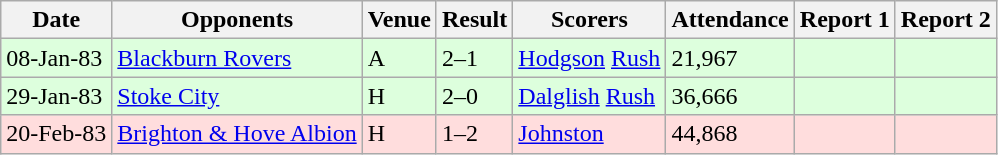<table class=wikitable>
<tr>
<th>Date</th>
<th>Opponents</th>
<th>Venue</th>
<th>Result</th>
<th>Scorers</th>
<th>Attendance</th>
<th>Report 1</th>
<th>Report 2</th>
</tr>
<tr bgcolor="#ddffdd">
<td>08-Jan-83</td>
<td><a href='#'>Blackburn Rovers</a></td>
<td>A</td>
<td>2–1</td>
<td><a href='#'>Hodgson</a>  <a href='#'>Rush</a> </td>
<td>21,967</td>
<td></td>
<td></td>
</tr>
<tr bgcolor="#ddffdd">
<td>29-Jan-83</td>
<td><a href='#'>Stoke City</a></td>
<td>H</td>
<td>2–0</td>
<td><a href='#'>Dalglish</a>  <a href='#'>Rush</a> </td>
<td>36,666</td>
<td></td>
<td></td>
</tr>
<tr bgcolor="#ffdddd">
<td>20-Feb-83</td>
<td><a href='#'>Brighton & Hove Albion</a></td>
<td>H</td>
<td>1–2</td>
<td><a href='#'>Johnston</a> </td>
<td>44,868</td>
<td></td>
<td></td>
</tr>
</table>
